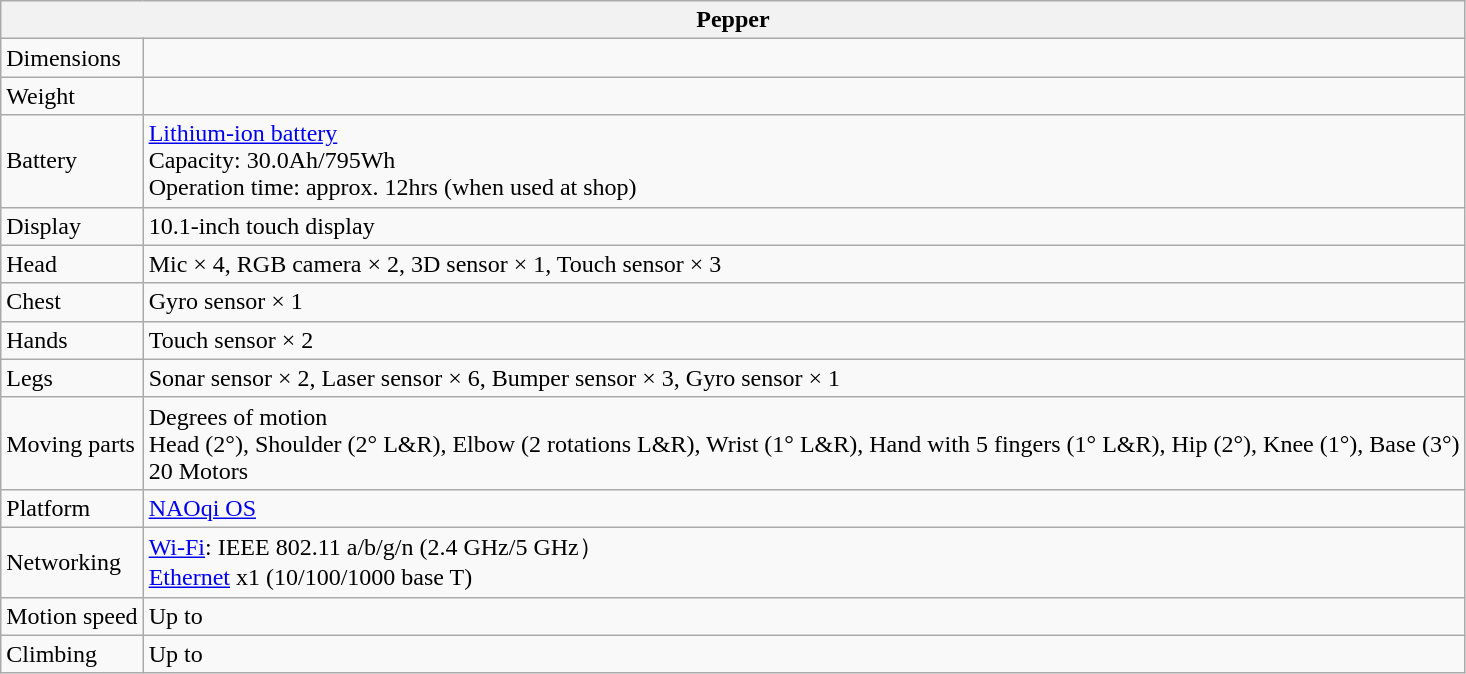<table class="wikitable">
<tr>
<th colspan="2">Pepper</th>
</tr>
<tr>
<td>Dimensions</td>
<td></td>
</tr>
<tr>
<td>Weight</td>
<td></td>
</tr>
<tr>
<td>Battery</td>
<td><a href='#'>Lithium-ion battery</a><br>Capacity: 30.0Ah/795Wh<br>Operation time: approx. 12hrs (when used at shop)</td>
</tr>
<tr>
<td>Display</td>
<td>10.1-inch touch display</td>
</tr>
<tr>
<td>Head</td>
<td>Mic × 4, RGB camera × 2, 3D sensor × 1, Touch sensor × 3</td>
</tr>
<tr>
<td>Chest</td>
<td>Gyro sensor × 1</td>
</tr>
<tr>
<td>Hands</td>
<td>Touch sensor × 2</td>
</tr>
<tr>
<td>Legs</td>
<td>Sonar sensor × 2, Laser sensor × 6, Bumper sensor × 3, Gyro sensor × 1</td>
</tr>
<tr>
<td>Moving parts</td>
<td>Degrees of motion<br>Head (2°), Shoulder (2° L&R), Elbow (2 rotations L&R), Wrist (1° L&R), Hand with 5 fingers (1° L&R), Hip (2°), Knee (1°), Base (3°)<br>20 Motors</td>
</tr>
<tr>
<td>Platform</td>
<td><a href='#'>NAOqi OS</a></td>
</tr>
<tr>
<td>Networking</td>
<td><a href='#'>Wi-Fi</a>: IEEE 802.11 a/b/g/n (2.4 GHz/5 GHz）<br><a href='#'>Ethernet</a> x1 (10/100/1000 base T)</td>
</tr>
<tr>
<td>Motion speed</td>
<td>Up to </td>
</tr>
<tr>
<td>Climbing</td>
<td>Up to </td>
</tr>
</table>
